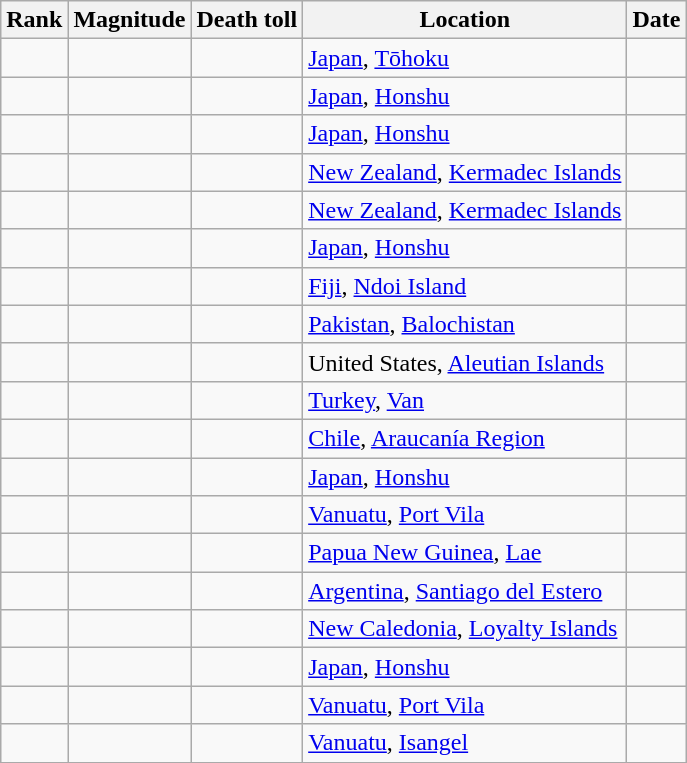<table class="sortable wikitable" style="font-size:100%;">
<tr>
<th>Rank</th>
<th>Magnitude</th>
<th>Death toll</th>
<th>Location</th>
<th>Date</th>
</tr>
<tr>
<td></td>
<td></td>
<td></td>
<td> <a href='#'>Japan</a>, <a href='#'>Tōhoku</a></td>
<td></td>
</tr>
<tr>
<td></td>
<td></td>
<td></td>
<td> <a href='#'>Japan</a>, <a href='#'>Honshu</a></td>
<td></td>
</tr>
<tr>
<td></td>
<td></td>
<td></td>
<td> <a href='#'>Japan</a>, <a href='#'>Honshu</a></td>
<td></td>
</tr>
<tr>
<td></td>
<td></td>
<td></td>
<td> <a href='#'>New Zealand</a>, <a href='#'>Kermadec Islands</a></td>
<td></td>
</tr>
<tr>
<td></td>
<td></td>
<td></td>
<td> <a href='#'>New Zealand</a>, <a href='#'>Kermadec Islands</a></td>
<td></td>
</tr>
<tr>
<td></td>
<td></td>
<td></td>
<td> <a href='#'>Japan</a>, <a href='#'>Honshu</a></td>
<td></td>
</tr>
<tr | —>
<td></td>
<td></td>
<td></td>
<td> <a href='#'>Fiji</a>, <a href='#'>Ndoi Island</a></td>
<td></td>
</tr>
<tr | —>
<td></td>
<td></td>
<td></td>
<td> <a href='#'>Pakistan</a>, <a href='#'>Balochistan</a></td>
<td></td>
</tr>
<tr>
<td></td>
<td></td>
<td></td>
<td> United States, <a href='#'>Aleutian Islands</a></td>
<td></td>
</tr>
<tr>
<td></td>
<td></td>
<td></td>
<td> <a href='#'>Turkey</a>, <a href='#'>Van</a></td>
<td></td>
</tr>
<tr>
<td></td>
<td></td>
<td></td>
<td> <a href='#'>Chile</a>, <a href='#'>Araucanía Region</a></td>
<td></td>
</tr>
<tr>
<td></td>
<td></td>
<td></td>
<td> <a href='#'>Japan</a>, <a href='#'>Honshu</a></td>
<td></td>
</tr>
<tr>
<td></td>
<td></td>
<td></td>
<td> <a href='#'>Vanuatu</a>, <a href='#'>Port Vila</a></td>
<td></td>
</tr>
<tr>
<td></td>
<td></td>
<td></td>
<td> <a href='#'>Papua New Guinea</a>, <a href='#'>Lae</a></td>
<td></td>
</tr>
<tr>
<td></td>
<td></td>
<td></td>
<td> <a href='#'>Argentina</a>, <a href='#'>Santiago del Estero</a></td>
<td></td>
</tr>
<tr>
<td></td>
<td></td>
<td></td>
<td> <a href='#'>New Caledonia</a>, <a href='#'>Loyalty Islands</a></td>
<td></td>
</tr>
<tr>
<td></td>
<td></td>
<td></td>
<td> <a href='#'>Japan</a>, <a href='#'>Honshu</a></td>
<td></td>
</tr>
<tr>
<td></td>
<td></td>
<td></td>
<td> <a href='#'>Vanuatu</a>, <a href='#'>Port Vila</a></td>
<td></td>
</tr>
<tr>
<td></td>
<td></td>
<td></td>
<td> <a href='#'>Vanuatu</a>, <a href='#'>Isangel</a></td>
<td></td>
</tr>
</table>
